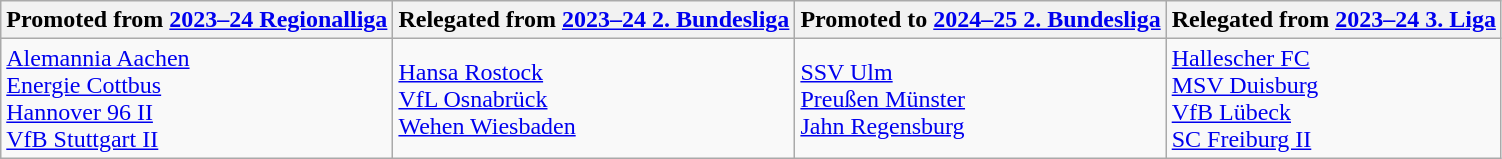<table class="wikitable">
<tr>
<th>Promoted from <a href='#'>2023–24 Regionalliga</a></th>
<th>Relegated from <a href='#'>2023–24 2. Bundesliga</a></th>
<th>Promoted to <a href='#'>2024–25 2. Bundesliga</a></th>
<th>Relegated from <a href='#'>2023–24 3. Liga</a></th>
</tr>
<tr>
<td><a href='#'>Alemannia Aachen</a><br><a href='#'>Energie Cottbus</a><br><a href='#'>Hannover 96 II</a><br><a href='#'>VfB Stuttgart II</a></td>
<td><a href='#'>Hansa Rostock</a><br><a href='#'>VfL Osnabrück</a><br><a href='#'>Wehen Wiesbaden</a></td>
<td><a href='#'>SSV Ulm</a><br><a href='#'>Preußen Münster</a><br><a href='#'>Jahn Regensburg</a></td>
<td><a href='#'>Hallescher FC</a><br><a href='#'>MSV Duisburg</a><br><a href='#'>VfB Lübeck</a><br><a href='#'>SC Freiburg II</a></td>
</tr>
</table>
